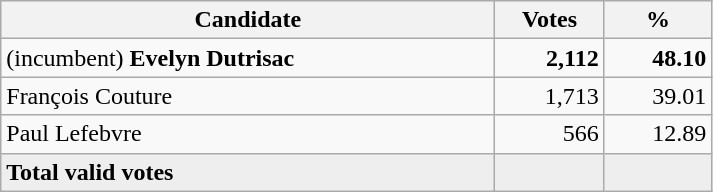<table style="width:475px;" class="wikitable">
<tr>
<th align="center">Candidate</th>
<th align="center">Votes</th>
<th align="center">%</th>
</tr>
<tr>
<td align="left">(incumbent) <strong>Evelyn Dutrisac</strong></td>
<td align="right"><strong>2,112</strong></td>
<td align="right"><strong>48.10</strong></td>
</tr>
<tr>
<td align="left">François Couture</td>
<td align="right">1,713</td>
<td align="right">39.01</td>
</tr>
<tr>
<td align="left">Paul Lefebvre</td>
<td align="right">566</td>
<td align="right">12.89</td>
</tr>
<tr bgcolor="#EEEEEE">
<td align="left"><strong>Total valid votes</strong></td>
<td align="right"></td>
<td align="right"></td>
</tr>
</table>
